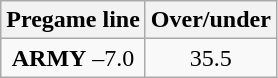<table class="wikitable">
<tr align="center">
<th style=>Pregame line</th>
<th style=>Over/under</th>
</tr>
<tr align="center">
<td><strong>ARMY</strong> –7.0</td>
<td>35.5</td>
</tr>
</table>
